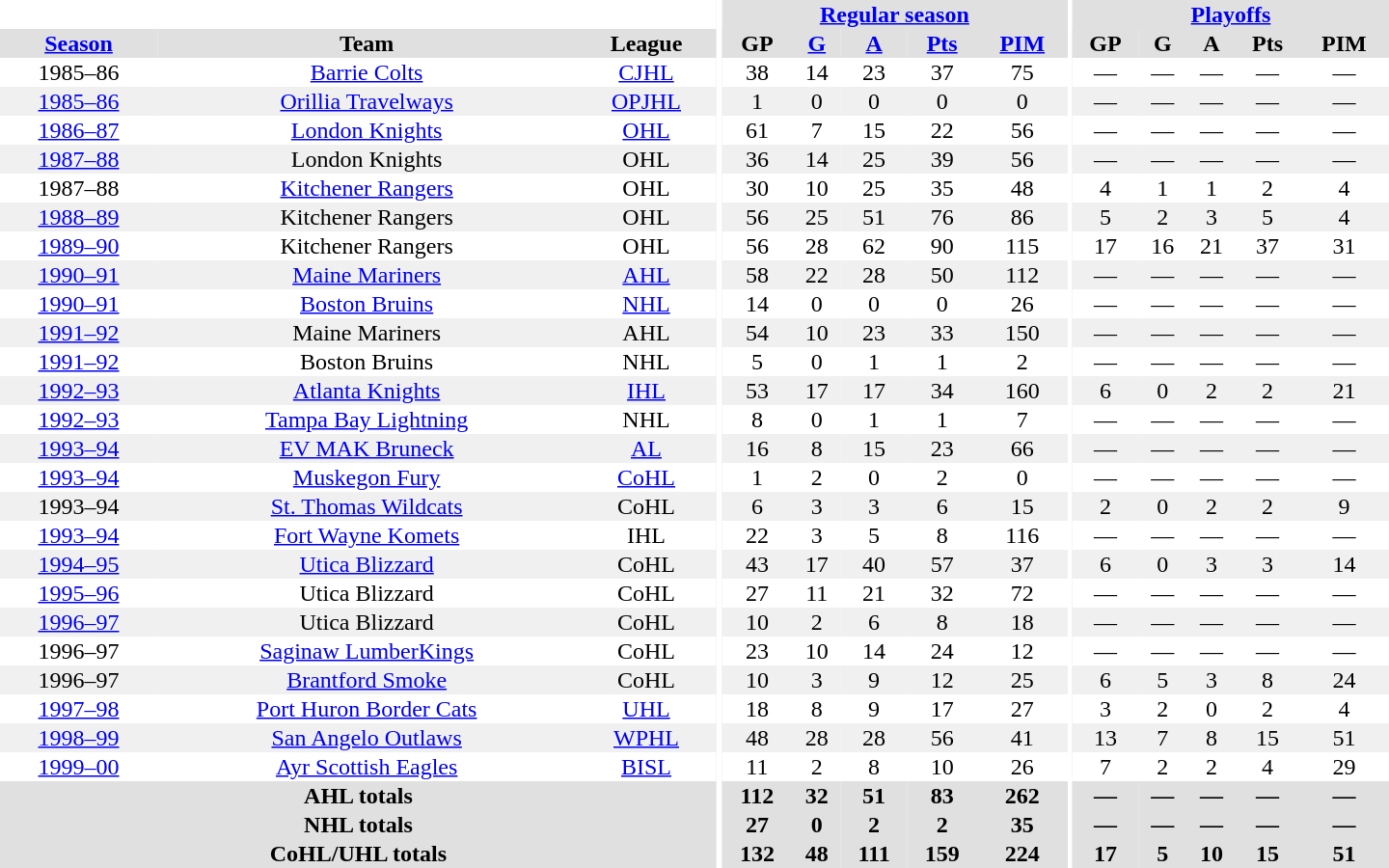<table border="0" cellpadding="1" cellspacing="0" style="text-align:center; width:60em">
<tr bgcolor="#e0e0e0">
<th colspan="3" bgcolor="#ffffff"></th>
<th rowspan="99" bgcolor="#ffffff"></th>
<th colspan="5"><a href='#'>Regular season</a></th>
<th rowspan="99" bgcolor="#ffffff"></th>
<th colspan="5"><a href='#'>Playoffs</a></th>
</tr>
<tr bgcolor="#e0e0e0">
<th><a href='#'>Season</a></th>
<th>Team</th>
<th>League</th>
<th>GP</th>
<th><a href='#'>G</a></th>
<th><a href='#'>A</a></th>
<th><a href='#'>Pts</a></th>
<th><a href='#'>PIM</a></th>
<th>GP</th>
<th>G</th>
<th>A</th>
<th>Pts</th>
<th>PIM</th>
</tr>
<tr>
<td>1985–86</td>
<td><a href='#'>Barrie Colts</a></td>
<td><a href='#'>CJHL</a></td>
<td>38</td>
<td>14</td>
<td>23</td>
<td>37</td>
<td>75</td>
<td>—</td>
<td>—</td>
<td>—</td>
<td>—</td>
<td>—</td>
</tr>
<tr bgcolor="#f0f0f0">
<td><a href='#'>1985–86</a></td>
<td><a href='#'>Orillia Travelways</a></td>
<td><a href='#'>OPJHL</a></td>
<td>1</td>
<td>0</td>
<td>0</td>
<td>0</td>
<td>0</td>
<td>—</td>
<td>—</td>
<td>—</td>
<td>—</td>
<td>—</td>
</tr>
<tr>
<td><a href='#'>1986–87</a></td>
<td><a href='#'>London Knights</a></td>
<td><a href='#'>OHL</a></td>
<td>61</td>
<td>7</td>
<td>15</td>
<td>22</td>
<td>56</td>
<td>—</td>
<td>—</td>
<td>—</td>
<td>—</td>
<td>—</td>
</tr>
<tr bgcolor="#f0f0f0">
<td><a href='#'>1987–88</a></td>
<td>London Knights</td>
<td>OHL</td>
<td>36</td>
<td>14</td>
<td>25</td>
<td>39</td>
<td>56</td>
<td>—</td>
<td>—</td>
<td>—</td>
<td>—</td>
<td>—</td>
</tr>
<tr>
<td>1987–88</td>
<td><a href='#'>Kitchener Rangers</a></td>
<td>OHL</td>
<td>30</td>
<td>10</td>
<td>25</td>
<td>35</td>
<td>48</td>
<td>4</td>
<td>1</td>
<td>1</td>
<td>2</td>
<td>4</td>
</tr>
<tr bgcolor="#f0f0f0">
<td><a href='#'>1988–89</a></td>
<td>Kitchener Rangers</td>
<td>OHL</td>
<td>56</td>
<td>25</td>
<td>51</td>
<td>76</td>
<td>86</td>
<td>5</td>
<td>2</td>
<td>3</td>
<td>5</td>
<td>4</td>
</tr>
<tr>
<td><a href='#'>1989–90</a></td>
<td>Kitchener Rangers</td>
<td>OHL</td>
<td>56</td>
<td>28</td>
<td>62</td>
<td>90</td>
<td>115</td>
<td>17</td>
<td>16</td>
<td>21</td>
<td>37</td>
<td>31</td>
</tr>
<tr bgcolor="#f0f0f0">
<td><a href='#'>1990–91</a></td>
<td><a href='#'>Maine Mariners</a></td>
<td><a href='#'>AHL</a></td>
<td>58</td>
<td>22</td>
<td>28</td>
<td>50</td>
<td>112</td>
<td>—</td>
<td>—</td>
<td>—</td>
<td>—</td>
<td>—</td>
</tr>
<tr>
<td><a href='#'>1990–91</a></td>
<td><a href='#'>Boston Bruins</a></td>
<td><a href='#'>NHL</a></td>
<td>14</td>
<td>0</td>
<td>0</td>
<td>0</td>
<td>26</td>
<td>—</td>
<td>—</td>
<td>—</td>
<td>—</td>
<td>—</td>
</tr>
<tr bgcolor="#f0f0f0">
<td><a href='#'>1991–92</a></td>
<td>Maine Mariners</td>
<td>AHL</td>
<td>54</td>
<td>10</td>
<td>23</td>
<td>33</td>
<td>150</td>
<td>—</td>
<td>—</td>
<td>—</td>
<td>—</td>
<td>—</td>
</tr>
<tr>
<td><a href='#'>1991–92</a></td>
<td>Boston Bruins</td>
<td>NHL</td>
<td>5</td>
<td>0</td>
<td>1</td>
<td>1</td>
<td>2</td>
<td>—</td>
<td>—</td>
<td>—</td>
<td>—</td>
<td>—</td>
</tr>
<tr bgcolor="#f0f0f0">
<td><a href='#'>1992–93</a></td>
<td><a href='#'>Atlanta Knights</a></td>
<td><a href='#'>IHL</a></td>
<td>53</td>
<td>17</td>
<td>17</td>
<td>34</td>
<td>160</td>
<td>6</td>
<td>0</td>
<td>2</td>
<td>2</td>
<td>21</td>
</tr>
<tr>
<td><a href='#'>1992–93</a></td>
<td><a href='#'>Tampa Bay Lightning</a></td>
<td>NHL</td>
<td>8</td>
<td>0</td>
<td>1</td>
<td>1</td>
<td>7</td>
<td>—</td>
<td>—</td>
<td>—</td>
<td>—</td>
<td>—</td>
</tr>
<tr bgcolor="#f0f0f0">
<td><a href='#'>1993–94</a></td>
<td><a href='#'>EV MAK Bruneck</a></td>
<td><a href='#'>AL</a></td>
<td>16</td>
<td>8</td>
<td>15</td>
<td>23</td>
<td>66</td>
<td>—</td>
<td>—</td>
<td>—</td>
<td>—</td>
<td>—</td>
</tr>
<tr>
<td><a href='#'>1993–94</a></td>
<td><a href='#'>Muskegon Fury</a></td>
<td><a href='#'>CoHL</a></td>
<td>1</td>
<td>2</td>
<td>0</td>
<td>2</td>
<td>0</td>
<td>—</td>
<td>—</td>
<td>—</td>
<td>—</td>
<td>—</td>
</tr>
<tr bgcolor="#f0f0f0">
<td>1993–94</td>
<td><a href='#'>St. Thomas Wildcats</a></td>
<td>CoHL</td>
<td>6</td>
<td>3</td>
<td>3</td>
<td>6</td>
<td>15</td>
<td>2</td>
<td>0</td>
<td>2</td>
<td>2</td>
<td>9</td>
</tr>
<tr>
<td><a href='#'>1993–94</a></td>
<td><a href='#'>Fort Wayne Komets</a></td>
<td>IHL</td>
<td>22</td>
<td>3</td>
<td>5</td>
<td>8</td>
<td>116</td>
<td>—</td>
<td>—</td>
<td>—</td>
<td>—</td>
<td>—</td>
</tr>
<tr bgcolor="#f0f0f0">
<td><a href='#'>1994–95</a></td>
<td><a href='#'>Utica Blizzard</a></td>
<td>CoHL</td>
<td>43</td>
<td>17</td>
<td>40</td>
<td>57</td>
<td>37</td>
<td>6</td>
<td>0</td>
<td>3</td>
<td>3</td>
<td>14</td>
</tr>
<tr>
<td><a href='#'>1995–96</a></td>
<td>Utica Blizzard</td>
<td>CoHL</td>
<td>27</td>
<td>11</td>
<td>21</td>
<td>32</td>
<td>72</td>
<td>—</td>
<td>—</td>
<td>—</td>
<td>—</td>
<td>—</td>
</tr>
<tr bgcolor="#f0f0f0">
<td><a href='#'>1996–97</a></td>
<td>Utica Blizzard</td>
<td>CoHL</td>
<td>10</td>
<td>2</td>
<td>6</td>
<td>8</td>
<td>18</td>
<td>—</td>
<td>—</td>
<td>—</td>
<td>—</td>
<td>—</td>
</tr>
<tr>
<td>1996–97</td>
<td><a href='#'>Saginaw LumberKings</a></td>
<td>CoHL</td>
<td>23</td>
<td>10</td>
<td>14</td>
<td>24</td>
<td>12</td>
<td>—</td>
<td>—</td>
<td>—</td>
<td>—</td>
<td>—</td>
</tr>
<tr bgcolor="#f0f0f0">
<td>1996–97</td>
<td><a href='#'>Brantford Smoke</a></td>
<td>CoHL</td>
<td>10</td>
<td>3</td>
<td>9</td>
<td>12</td>
<td>25</td>
<td>6</td>
<td>5</td>
<td>3</td>
<td>8</td>
<td>24</td>
</tr>
<tr>
<td><a href='#'>1997–98</a></td>
<td><a href='#'>Port Huron Border Cats</a></td>
<td><a href='#'>UHL</a></td>
<td>18</td>
<td>8</td>
<td>9</td>
<td>17</td>
<td>27</td>
<td>3</td>
<td>2</td>
<td>0</td>
<td>2</td>
<td>4</td>
</tr>
<tr bgcolor="#f0f0f0">
<td><a href='#'>1998–99</a></td>
<td><a href='#'>San Angelo Outlaws</a></td>
<td><a href='#'>WPHL</a></td>
<td>48</td>
<td>28</td>
<td>28</td>
<td>56</td>
<td>41</td>
<td>13</td>
<td>7</td>
<td>8</td>
<td>15</td>
<td>51</td>
</tr>
<tr>
<td><a href='#'>1999–00</a></td>
<td><a href='#'>Ayr Scottish Eagles</a></td>
<td><a href='#'>BISL</a></td>
<td>11</td>
<td>2</td>
<td>8</td>
<td>10</td>
<td>26</td>
<td>7</td>
<td>2</td>
<td>2</td>
<td>4</td>
<td>29</td>
</tr>
<tr bgcolor="#e0e0e0">
<th colspan="3">AHL totals</th>
<th>112</th>
<th>32</th>
<th>51</th>
<th>83</th>
<th>262</th>
<th>—</th>
<th>—</th>
<th>—</th>
<th>—</th>
<th>—</th>
</tr>
<tr bgcolor="#e0e0e0">
<th colspan="3">NHL totals</th>
<th>27</th>
<th>0</th>
<th>2</th>
<th>2</th>
<th>35</th>
<th>—</th>
<th>—</th>
<th>—</th>
<th>—</th>
<th>—</th>
</tr>
<tr bgcolor="#e0e0e0">
<th colspan="3">CoHL/UHL totals</th>
<th>132</th>
<th>48</th>
<th>111</th>
<th>159</th>
<th>224</th>
<th>17</th>
<th>5</th>
<th>10</th>
<th>15</th>
<th>51</th>
</tr>
</table>
